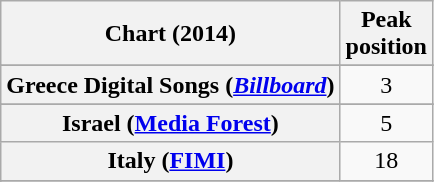<table class="wikitable sortable plainrowheaders" style="text-align:center">
<tr>
<th scope="col">Chart (2014)</th>
<th scope="col">Peak<br>position</th>
</tr>
<tr>
</tr>
<tr>
</tr>
<tr>
</tr>
<tr>
</tr>
<tr>
</tr>
<tr>
</tr>
<tr>
</tr>
<tr>
</tr>
<tr>
</tr>
<tr>
<th scope="row">Greece Digital Songs (<em><a href='#'>Billboard</a></em>)</th>
<td>3</td>
</tr>
<tr>
</tr>
<tr>
</tr>
<tr>
<th scope="row">Israel (<a href='#'>Media Forest</a>)</th>
<td>5</td>
</tr>
<tr>
<th scope="row">Italy (<a href='#'>FIMI</a>)</th>
<td>18</td>
</tr>
<tr>
</tr>
<tr>
</tr>
<tr>
</tr>
<tr>
</tr>
<tr>
</tr>
<tr>
</tr>
<tr>
</tr>
<tr>
</tr>
<tr>
</tr>
<tr>
</tr>
</table>
